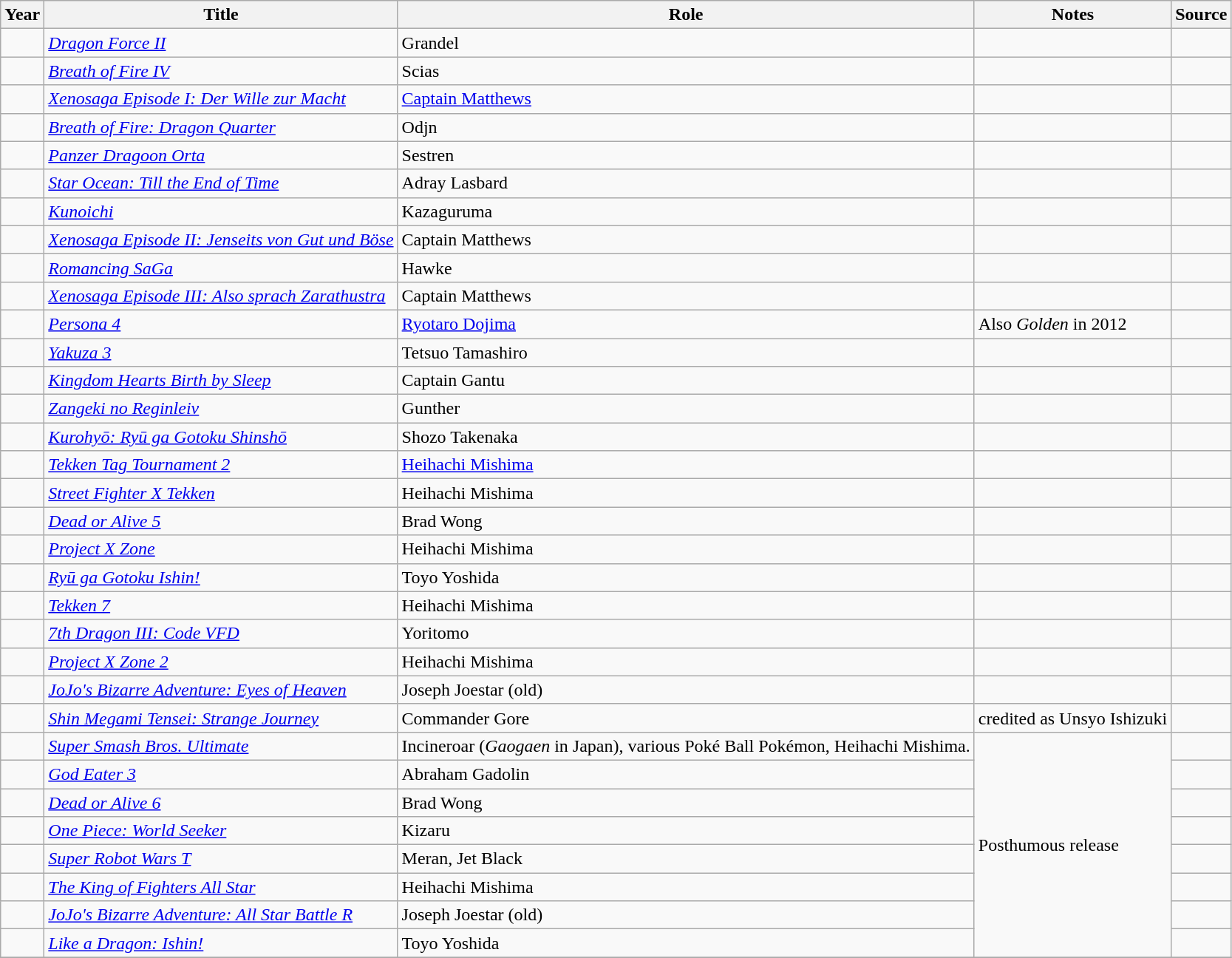<table class="wikitable sortable">
<tr>
<th>Year</th>
<th>Title</th>
<th>Role</th>
<th>Notes</th>
<th>Source</th>
</tr>
<tr>
<td></td>
<td><em><a href='#'>Dragon Force II</a></em></td>
<td>Grandel</td>
<td></td>
<td></td>
</tr>
<tr>
<td></td>
<td><em><a href='#'>Breath of Fire IV</a></em></td>
<td>Scias</td>
<td></td>
<td></td>
</tr>
<tr>
<td></td>
<td><em><a href='#'>Xenosaga Episode I: Der Wille zur Macht</a></em></td>
<td><a href='#'>Captain Matthews</a></td>
<td></td>
<td></td>
</tr>
<tr>
<td></td>
<td><em><a href='#'>Breath of Fire: Dragon Quarter</a></em></td>
<td>Odjn</td>
<td></td>
<td></td>
</tr>
<tr>
<td></td>
<td><em><a href='#'>Panzer Dragoon Orta</a></em></td>
<td>Sestren</td>
<td></td>
<td></td>
</tr>
<tr>
<td></td>
<td><em><a href='#'>Star Ocean: Till the End of Time</a></em></td>
<td>Adray Lasbard</td>
<td></td>
<td></td>
</tr>
<tr>
<td></td>
<td><em><a href='#'>Kunoichi</a></em></td>
<td>Kazaguruma</td>
<td></td>
<td></td>
</tr>
<tr>
<td></td>
<td><em><a href='#'>Xenosaga Episode II: Jenseits von Gut und Böse</a></em></td>
<td>Captain Matthews</td>
<td></td>
<td></td>
</tr>
<tr>
<td></td>
<td><em><a href='#'>Romancing SaGa</a></em></td>
<td>Hawke</td>
<td></td>
<td></td>
</tr>
<tr>
<td></td>
<td><em><a href='#'>Xenosaga Episode III: Also sprach Zarathustra</a></em></td>
<td>Captain Matthews</td>
<td></td>
<td></td>
</tr>
<tr>
<td></td>
<td><em><a href='#'>Persona 4</a></em></td>
<td><a href='#'>Ryotaro Dojima</a></td>
<td>Also <em>Golden</em> in 2012</td>
<td></td>
</tr>
<tr>
<td></td>
<td><em><a href='#'>Yakuza 3</a></em></td>
<td>Tetsuo Tamashiro</td>
<td></td>
<td></td>
</tr>
<tr>
<td></td>
<td><em><a href='#'>Kingdom Hearts Birth by Sleep</a></em></td>
<td>Captain Gantu</td>
<td></td>
<td></td>
</tr>
<tr>
<td></td>
<td><em><a href='#'>Zangeki no Reginleiv</a></em></td>
<td>Gunther</td>
<td></td>
<td></td>
</tr>
<tr>
<td></td>
<td><em><a href='#'>Kurohyō: Ryū ga Gotoku Shinshō</a></em></td>
<td>Shozo Takenaka</td>
<td></td>
<td></td>
</tr>
<tr>
<td></td>
<td><em><a href='#'>Tekken Tag Tournament 2</a></em></td>
<td><a href='#'>Heihachi Mishima</a></td>
<td></td>
<td></td>
</tr>
<tr>
<td></td>
<td><em><a href='#'>Street Fighter X Tekken</a></em></td>
<td>Heihachi Mishima</td>
<td></td>
<td></td>
</tr>
<tr>
<td></td>
<td><em><a href='#'>Dead or Alive 5</a></em></td>
<td>Brad Wong</td>
<td></td>
<td></td>
</tr>
<tr>
<td></td>
<td><em><a href='#'>Project X Zone</a></em></td>
<td>Heihachi Mishima</td>
<td></td>
<td></td>
</tr>
<tr>
<td></td>
<td><em><a href='#'>Ryū ga Gotoku Ishin!</a></em></td>
<td>Toyo Yoshida</td>
<td></td>
<td></td>
</tr>
<tr>
<td></td>
<td><em><a href='#'>Tekken 7</a></em></td>
<td>Heihachi Mishima</td>
<td></td>
<td></td>
</tr>
<tr>
<td></td>
<td><em><a href='#'>7th Dragon III: Code VFD</a></em></td>
<td>Yoritomo</td>
<td></td>
<td></td>
</tr>
<tr>
<td></td>
<td><em><a href='#'>Project X Zone 2</a></em></td>
<td>Heihachi Mishima</td>
<td></td>
<td></td>
</tr>
<tr>
<td></td>
<td><em><a href='#'>JoJo's Bizarre Adventure: Eyes of Heaven</a></em></td>
<td>Joseph Joestar (old)</td>
<td></td>
<td></td>
</tr>
<tr>
<td></td>
<td><em><a href='#'>Shin Megami Tensei: Strange Journey</a></em></td>
<td>Commander Gore</td>
<td>credited as Unsyo Ishizuki</td>
<td></td>
</tr>
<tr>
<td></td>
<td><em><a href='#'>Super Smash Bros. Ultimate</a></em></td>
<td>Incineroar (<em>Gaogaen</em> in Japan), various Poké Ball Pokémon, Heihachi Mishima.</td>
<td rowspan=8>Posthumous release</td>
<td></td>
</tr>
<tr>
<td></td>
<td><em><a href='#'>God Eater 3</a></em></td>
<td>Abraham Gadolin</td>
<td></td>
</tr>
<tr>
<td></td>
<td><em><a href='#'>Dead or Alive 6</a></em></td>
<td>Brad Wong</td>
<td></td>
</tr>
<tr>
<td></td>
<td><em><a href='#'>One Piece: World Seeker</a></em></td>
<td>Kizaru</td>
<td></td>
</tr>
<tr>
<td></td>
<td><em><a href='#'>Super Robot Wars T</a></em></td>
<td>Meran, Jet Black</td>
<td></td>
</tr>
<tr>
<td></td>
<td><em><a href='#'>The King of Fighters All Star</a></em></td>
<td>Heihachi Mishima</td>
<td></td>
</tr>
<tr>
<td></td>
<td><em><a href='#'>JoJo's Bizarre Adventure: All Star Battle R</a></em></td>
<td>Joseph Joestar (old)</td>
<td></td>
</tr>
<tr>
<td></td>
<td><em><a href='#'>Like a Dragon: Ishin!</a></em></td>
<td>Toyo Yoshida</td>
<td></td>
</tr>
<tr>
</tr>
</table>
